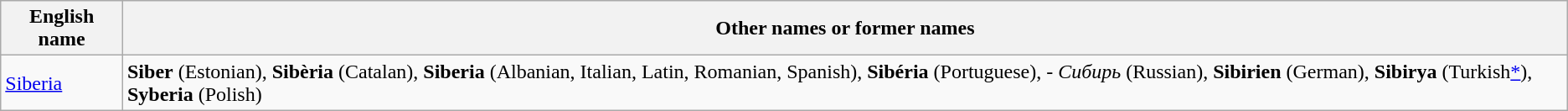<table class="wikitable">
<tr>
<th>English name</th>
<th>Other names or former names</th>
</tr>
<tr>
<td><a href='#'>Siberia</a></td>
<td><strong>Siber</strong> (Estonian), <strong>Sibèria</strong> (Catalan), <strong>Siberia</strong> (Albanian, Italian, Latin, Romanian, Spanish), <strong>Sibéria</strong> (Portuguese), <strong></strong> - <em>Сибирь</em> (Russian), <strong>Sibirien</strong> (German), <strong>Sibirya</strong> (Turkish<a href='#'>*</a>), <strong>Syberia</strong> (Polish)</td>
</tr>
</table>
